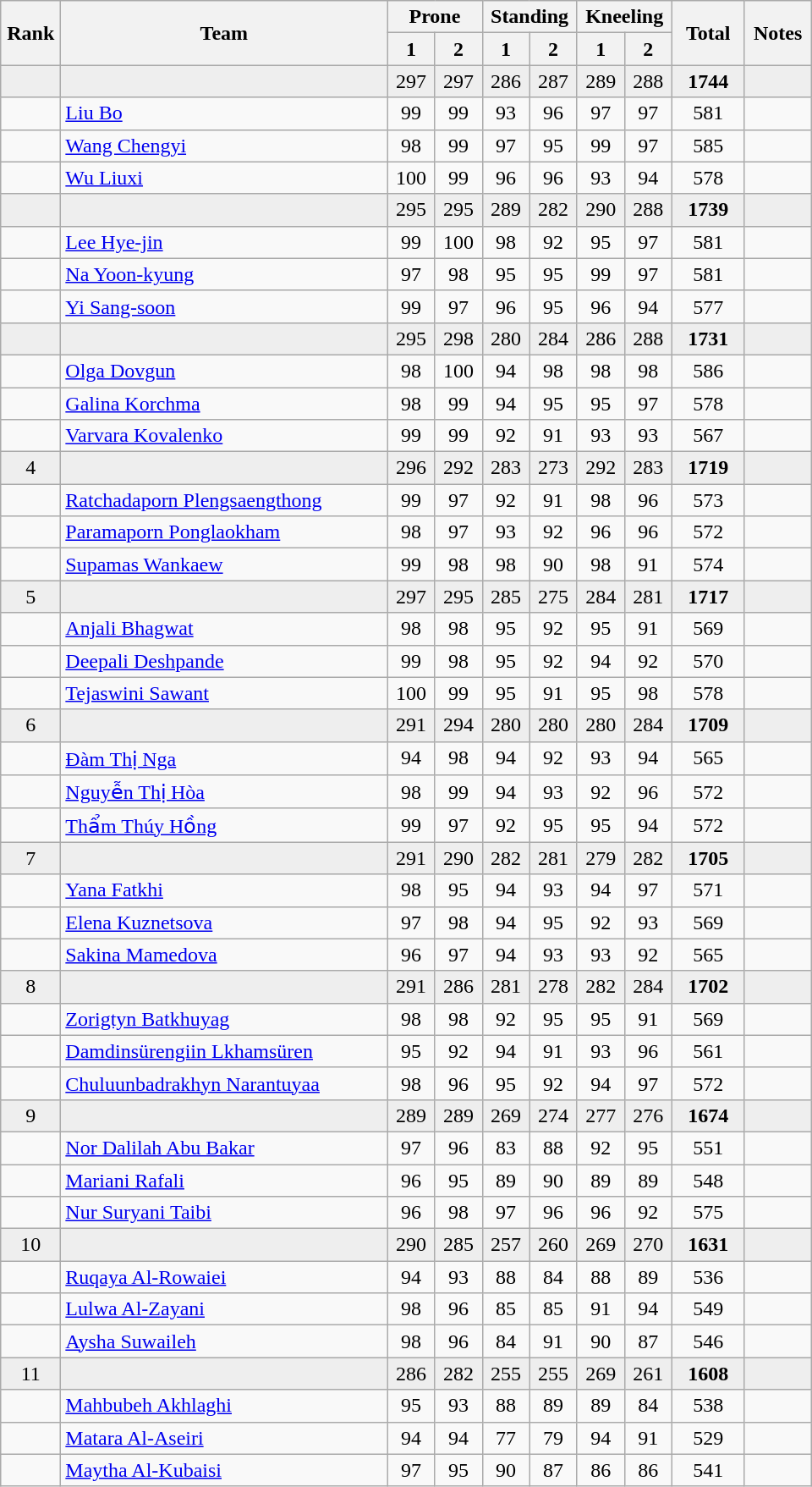<table class="wikitable" style="text-align:center">
<tr>
<th rowspan=2 width=40>Rank</th>
<th rowspan=2 width=250>Team</th>
<th colspan=2>Prone</th>
<th colspan=2>Standing</th>
<th colspan=2>Kneeling</th>
<th rowspan=2 width=50>Total</th>
<th rowspan=2 width=45>Notes</th>
</tr>
<tr>
<th width=30>1</th>
<th width=30>2</th>
<th width=30>1</th>
<th width=30>2</th>
<th width=30>1</th>
<th width=30>2</th>
</tr>
<tr bgcolor=eeeeee>
<td></td>
<td align=left></td>
<td>297</td>
<td>297</td>
<td>286</td>
<td>287</td>
<td>289</td>
<td>288</td>
<td><strong>1744</strong></td>
<td></td>
</tr>
<tr>
<td></td>
<td align=left><a href='#'>Liu Bo</a></td>
<td>99</td>
<td>99</td>
<td>93</td>
<td>96</td>
<td>97</td>
<td>97</td>
<td>581</td>
<td></td>
</tr>
<tr>
<td></td>
<td align=left><a href='#'>Wang Chengyi</a></td>
<td>98</td>
<td>99</td>
<td>97</td>
<td>95</td>
<td>99</td>
<td>97</td>
<td>585</td>
<td></td>
</tr>
<tr>
<td></td>
<td align=left><a href='#'>Wu Liuxi</a></td>
<td>100</td>
<td>99</td>
<td>96</td>
<td>96</td>
<td>93</td>
<td>94</td>
<td>578</td>
<td></td>
</tr>
<tr bgcolor=eeeeee>
<td></td>
<td align=left></td>
<td>295</td>
<td>295</td>
<td>289</td>
<td>282</td>
<td>290</td>
<td>288</td>
<td><strong>1739</strong></td>
<td></td>
</tr>
<tr>
<td></td>
<td align=left><a href='#'>Lee Hye-jin</a></td>
<td>99</td>
<td>100</td>
<td>98</td>
<td>92</td>
<td>95</td>
<td>97</td>
<td>581</td>
<td></td>
</tr>
<tr>
<td></td>
<td align=left><a href='#'>Na Yoon-kyung</a></td>
<td>97</td>
<td>98</td>
<td>95</td>
<td>95</td>
<td>99</td>
<td>97</td>
<td>581</td>
<td></td>
</tr>
<tr>
<td></td>
<td align=left><a href='#'>Yi Sang-soon</a></td>
<td>99</td>
<td>97</td>
<td>96</td>
<td>95</td>
<td>96</td>
<td>94</td>
<td>577</td>
<td></td>
</tr>
<tr bgcolor=eeeeee>
<td></td>
<td align=left></td>
<td>295</td>
<td>298</td>
<td>280</td>
<td>284</td>
<td>286</td>
<td>288</td>
<td><strong>1731</strong></td>
<td></td>
</tr>
<tr>
<td></td>
<td align=left><a href='#'>Olga Dovgun</a></td>
<td>98</td>
<td>100</td>
<td>94</td>
<td>98</td>
<td>98</td>
<td>98</td>
<td>586</td>
<td></td>
</tr>
<tr>
<td></td>
<td align=left><a href='#'>Galina Korchma</a></td>
<td>98</td>
<td>99</td>
<td>94</td>
<td>95</td>
<td>95</td>
<td>97</td>
<td>578</td>
<td></td>
</tr>
<tr>
<td></td>
<td align=left><a href='#'>Varvara Kovalenko</a></td>
<td>99</td>
<td>99</td>
<td>92</td>
<td>91</td>
<td>93</td>
<td>93</td>
<td>567</td>
<td></td>
</tr>
<tr bgcolor=eeeeee>
<td>4</td>
<td align=left></td>
<td>296</td>
<td>292</td>
<td>283</td>
<td>273</td>
<td>292</td>
<td>283</td>
<td><strong>1719</strong></td>
<td></td>
</tr>
<tr>
<td></td>
<td align=left><a href='#'>Ratchadaporn Plengsaengthong</a></td>
<td>99</td>
<td>97</td>
<td>92</td>
<td>91</td>
<td>98</td>
<td>96</td>
<td>573</td>
<td></td>
</tr>
<tr>
<td></td>
<td align=left><a href='#'>Paramaporn Ponglaokham</a></td>
<td>98</td>
<td>97</td>
<td>93</td>
<td>92</td>
<td>96</td>
<td>96</td>
<td>572</td>
<td></td>
</tr>
<tr>
<td></td>
<td align=left><a href='#'>Supamas Wankaew</a></td>
<td>99</td>
<td>98</td>
<td>98</td>
<td>90</td>
<td>98</td>
<td>91</td>
<td>574</td>
<td></td>
</tr>
<tr bgcolor=eeeeee>
<td>5</td>
<td align=left></td>
<td>297</td>
<td>295</td>
<td>285</td>
<td>275</td>
<td>284</td>
<td>281</td>
<td><strong>1717</strong></td>
<td></td>
</tr>
<tr>
<td></td>
<td align=left><a href='#'>Anjali Bhagwat</a></td>
<td>98</td>
<td>98</td>
<td>95</td>
<td>92</td>
<td>95</td>
<td>91</td>
<td>569</td>
<td></td>
</tr>
<tr>
<td></td>
<td align=left><a href='#'>Deepali Deshpande</a></td>
<td>99</td>
<td>98</td>
<td>95</td>
<td>92</td>
<td>94</td>
<td>92</td>
<td>570</td>
<td></td>
</tr>
<tr>
<td></td>
<td align=left><a href='#'>Tejaswini Sawant</a></td>
<td>100</td>
<td>99</td>
<td>95</td>
<td>91</td>
<td>95</td>
<td>98</td>
<td>578</td>
<td></td>
</tr>
<tr bgcolor=eeeeee>
<td>6</td>
<td align=left></td>
<td>291</td>
<td>294</td>
<td>280</td>
<td>280</td>
<td>280</td>
<td>284</td>
<td><strong>1709</strong></td>
<td></td>
</tr>
<tr>
<td></td>
<td align=left><a href='#'>Đàm Thị Nga</a></td>
<td>94</td>
<td>98</td>
<td>94</td>
<td>92</td>
<td>93</td>
<td>94</td>
<td>565</td>
<td></td>
</tr>
<tr>
<td></td>
<td align=left><a href='#'>Nguyễn Thị Hòa</a></td>
<td>98</td>
<td>99</td>
<td>94</td>
<td>93</td>
<td>92</td>
<td>96</td>
<td>572</td>
<td></td>
</tr>
<tr>
<td></td>
<td align=left><a href='#'>Thẩm Thúy Hồng</a></td>
<td>99</td>
<td>97</td>
<td>92</td>
<td>95</td>
<td>95</td>
<td>94</td>
<td>572</td>
<td></td>
</tr>
<tr bgcolor=eeeeee>
<td>7</td>
<td align=left></td>
<td>291</td>
<td>290</td>
<td>282</td>
<td>281</td>
<td>279</td>
<td>282</td>
<td><strong>1705</strong></td>
<td></td>
</tr>
<tr>
<td></td>
<td align=left><a href='#'>Yana Fatkhi</a></td>
<td>98</td>
<td>95</td>
<td>94</td>
<td>93</td>
<td>94</td>
<td>97</td>
<td>571</td>
<td></td>
</tr>
<tr>
<td></td>
<td align=left><a href='#'>Elena Kuznetsova</a></td>
<td>97</td>
<td>98</td>
<td>94</td>
<td>95</td>
<td>92</td>
<td>93</td>
<td>569</td>
<td></td>
</tr>
<tr>
<td></td>
<td align=left><a href='#'>Sakina Mamedova</a></td>
<td>96</td>
<td>97</td>
<td>94</td>
<td>93</td>
<td>93</td>
<td>92</td>
<td>565</td>
<td></td>
</tr>
<tr bgcolor=eeeeee>
<td>8</td>
<td align=left></td>
<td>291</td>
<td>286</td>
<td>281</td>
<td>278</td>
<td>282</td>
<td>284</td>
<td><strong>1702</strong></td>
<td></td>
</tr>
<tr>
<td></td>
<td align=left><a href='#'>Zorigtyn Batkhuyag</a></td>
<td>98</td>
<td>98</td>
<td>92</td>
<td>95</td>
<td>95</td>
<td>91</td>
<td>569</td>
<td></td>
</tr>
<tr>
<td></td>
<td align=left><a href='#'>Damdinsürengiin Lkhamsüren</a></td>
<td>95</td>
<td>92</td>
<td>94</td>
<td>91</td>
<td>93</td>
<td>96</td>
<td>561</td>
<td></td>
</tr>
<tr>
<td></td>
<td align=left><a href='#'>Chuluunbadrakhyn Narantuyaa</a></td>
<td>98</td>
<td>96</td>
<td>95</td>
<td>92</td>
<td>94</td>
<td>97</td>
<td>572</td>
<td></td>
</tr>
<tr bgcolor=eeeeee>
<td>9</td>
<td align=left></td>
<td>289</td>
<td>289</td>
<td>269</td>
<td>274</td>
<td>277</td>
<td>276</td>
<td><strong>1674</strong></td>
<td></td>
</tr>
<tr>
<td></td>
<td align=left><a href='#'>Nor Dalilah Abu Bakar</a></td>
<td>97</td>
<td>96</td>
<td>83</td>
<td>88</td>
<td>92</td>
<td>95</td>
<td>551</td>
<td></td>
</tr>
<tr>
<td></td>
<td align=left><a href='#'>Mariani Rafali</a></td>
<td>96</td>
<td>95</td>
<td>89</td>
<td>90</td>
<td>89</td>
<td>89</td>
<td>548</td>
<td></td>
</tr>
<tr>
<td></td>
<td align=left><a href='#'>Nur Suryani Taibi</a></td>
<td>96</td>
<td>98</td>
<td>97</td>
<td>96</td>
<td>96</td>
<td>92</td>
<td>575</td>
<td></td>
</tr>
<tr bgcolor=eeeeee>
<td>10</td>
<td align=left></td>
<td>290</td>
<td>285</td>
<td>257</td>
<td>260</td>
<td>269</td>
<td>270</td>
<td><strong>1631</strong></td>
<td></td>
</tr>
<tr>
<td></td>
<td align=left><a href='#'>Ruqaya Al-Rowaiei</a></td>
<td>94</td>
<td>93</td>
<td>88</td>
<td>84</td>
<td>88</td>
<td>89</td>
<td>536</td>
<td></td>
</tr>
<tr>
<td></td>
<td align=left><a href='#'>Lulwa Al-Zayani</a></td>
<td>98</td>
<td>96</td>
<td>85</td>
<td>85</td>
<td>91</td>
<td>94</td>
<td>549</td>
<td></td>
</tr>
<tr>
<td></td>
<td align=left><a href='#'>Aysha Suwaileh</a></td>
<td>98</td>
<td>96</td>
<td>84</td>
<td>91</td>
<td>90</td>
<td>87</td>
<td>546</td>
<td></td>
</tr>
<tr bgcolor=eeeeee>
<td>11</td>
<td align=left></td>
<td>286</td>
<td>282</td>
<td>255</td>
<td>255</td>
<td>269</td>
<td>261</td>
<td><strong>1608</strong></td>
<td></td>
</tr>
<tr>
<td></td>
<td align=left><a href='#'>Mahbubeh Akhlaghi</a></td>
<td>95</td>
<td>93</td>
<td>88</td>
<td>89</td>
<td>89</td>
<td>84</td>
<td>538</td>
<td></td>
</tr>
<tr>
<td></td>
<td align=left><a href='#'>Matara Al-Aseiri</a></td>
<td>94</td>
<td>94</td>
<td>77</td>
<td>79</td>
<td>94</td>
<td>91</td>
<td>529</td>
<td></td>
</tr>
<tr>
<td></td>
<td align=left><a href='#'>Maytha Al-Kubaisi</a></td>
<td>97</td>
<td>95</td>
<td>90</td>
<td>87</td>
<td>86</td>
<td>86</td>
<td>541</td>
<td></td>
</tr>
</table>
